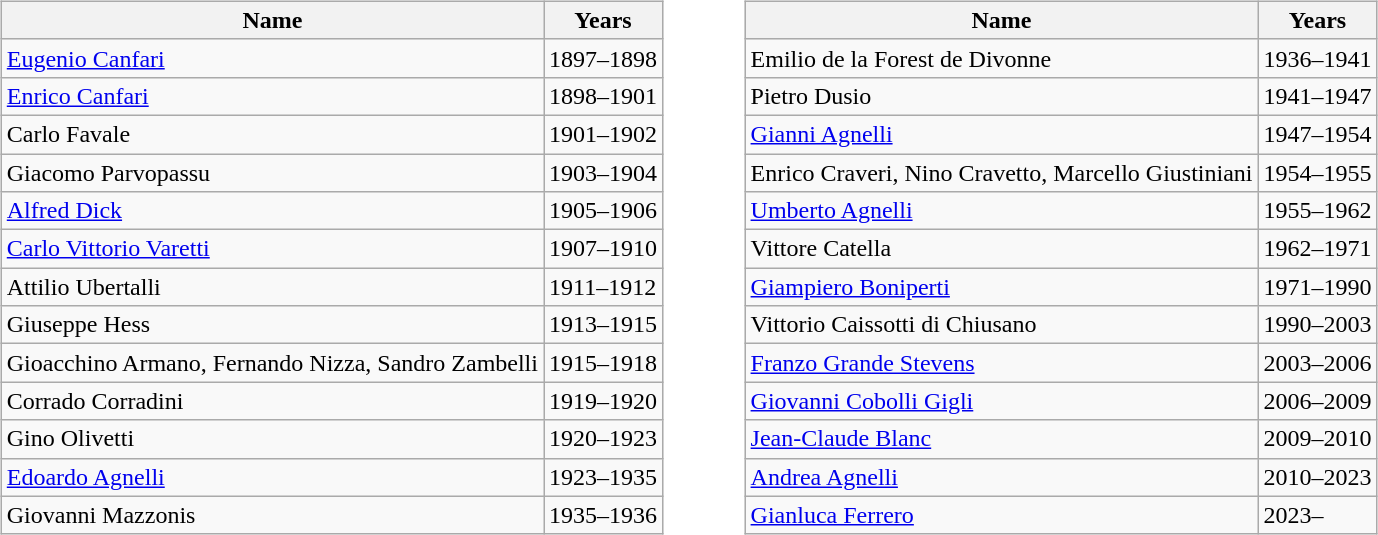<table>
<tr>
<td width="10"></td>
<td valign="top"><br><table class="wikitable" style="text-align: center">
<tr>
<th>Name</th>
<th>Years</th>
</tr>
<tr>
<td align=left><a href='#'>Eugenio Canfari</a></td>
<td align=left>1897–1898</td>
</tr>
<tr>
<td align=left><a href='#'>Enrico Canfari</a></td>
<td align=left>1898–1901</td>
</tr>
<tr>
<td align=left>Carlo Favale</td>
<td align=left>1901–1902</td>
</tr>
<tr>
<td align=left>Giacomo Parvopassu</td>
<td align=left>1903–1904</td>
</tr>
<tr>
<td align=left><a href='#'>Alfred Dick</a></td>
<td align=left>1905–1906</td>
</tr>
<tr>
<td align=left><a href='#'>Carlo Vittorio Varetti</a></td>
<td align=left>1907–1910</td>
</tr>
<tr>
<td align=left>Attilio Ubertalli</td>
<td align=left>1911–1912</td>
</tr>
<tr>
<td align=left>Giuseppe Hess</td>
<td align=left>1913–1915</td>
</tr>
<tr>
<td align=left>Gioacchino Armano, Fernando Nizza, Sandro Zambelli</td>
<td align=left>1915–1918</td>
</tr>
<tr>
<td align=left>Corrado Corradini</td>
<td align=left>1919–1920</td>
</tr>
<tr>
<td align=left>Gino Olivetti</td>
<td align=left>1920–1923</td>
</tr>
<tr>
<td align=left><a href='#'>Edoardo Agnelli</a></td>
<td align=left>1923–1935</td>
</tr>
<tr>
<td align=left>Giovanni Mazzonis</td>
<td align=left>1935–1936</td>
</tr>
</table>
</td>
<td width="30"></td>
<td valign="top"><br><table class="wikitable" style="text-align: center">
<tr>
<th>Name</th>
<th>Years</th>
</tr>
<tr>
<td align=left>Emilio de la Forest de Divonne</td>
<td align=left>1936–1941</td>
</tr>
<tr>
<td align=left>Pietro Dusio</td>
<td align=left>1941–1947</td>
</tr>
<tr>
<td align=left><a href='#'>Gianni Agnelli</a></td>
<td align=left>1947–1954</td>
</tr>
<tr>
<td align=left>Enrico Craveri, Nino Cravetto, Marcello Giustiniani</td>
<td align=left>1954–1955</td>
</tr>
<tr>
<td align=left><a href='#'>Umberto Agnelli</a></td>
<td align=left>1955–1962</td>
</tr>
<tr>
<td align=left>Vittore Catella</td>
<td align=left>1962–1971</td>
</tr>
<tr>
<td align=left><a href='#'>Giampiero Boniperti</a></td>
<td align=left>1971–1990</td>
</tr>
<tr>
<td align=left>Vittorio Caissotti di Chiusano</td>
<td align=left>1990–2003</td>
</tr>
<tr>
<td align=left><a href='#'>Franzo Grande Stevens</a></td>
<td align=left>2003–2006</td>
</tr>
<tr>
<td align=left><a href='#'>Giovanni Cobolli Gigli</a></td>
<td align=left>2006–2009</td>
</tr>
<tr>
<td align=left><a href='#'>Jean-Claude Blanc</a></td>
<td align=left>2009–2010</td>
</tr>
<tr>
<td align=left><a href='#'>Andrea Agnelli</a></td>
<td align=left>2010–2023</td>
</tr>
<tr>
<td align=left><a href='#'>Gianluca Ferrero</a></td>
<td align=left>2023–</td>
</tr>
</table>
</td>
</tr>
</table>
